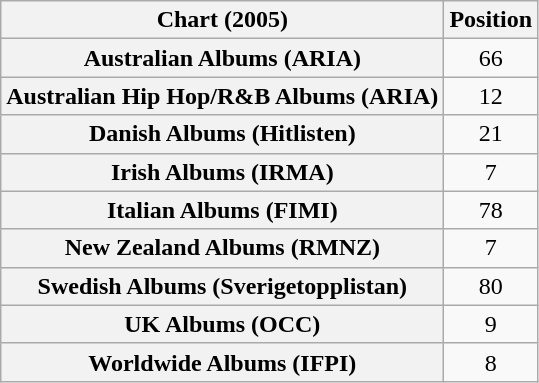<table class="wikitable sortable plainrowheaders" style="text-align:center;">
<tr>
<th scope="col">Chart (2005)</th>
<th scope="col">Position</th>
</tr>
<tr>
<th scope="row">Australian Albums (ARIA)</th>
<td>66</td>
</tr>
<tr>
<th scope="row">Australian Hip Hop/R&B Albums (ARIA)</th>
<td>12</td>
</tr>
<tr>
<th scope="row">Danish Albums (Hitlisten)</th>
<td>21</td>
</tr>
<tr>
<th scope="row">Irish Albums (IRMA)</th>
<td>7</td>
</tr>
<tr>
<th scope="row">Italian Albums (FIMI)</th>
<td>78</td>
</tr>
<tr>
<th scope="row">New Zealand Albums (RMNZ)</th>
<td>7</td>
</tr>
<tr>
<th scope="row">Swedish Albums (Sverigetopplistan)</th>
<td>80</td>
</tr>
<tr>
<th scope="row">UK Albums (OCC)</th>
<td>9</td>
</tr>
<tr>
<th scope="row">Worldwide Albums (IFPI)</th>
<td>8</td>
</tr>
</table>
